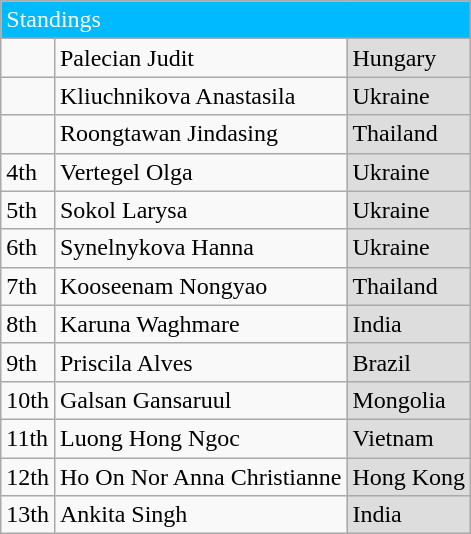<table class="wikitable">
<tr>
<td colspan="3" style="background:#00baff;color:#fff">Standings</td>
</tr>
<tr>
<td></td>
<td>Palecian Judit</td>
<td style="background:#dddddd"> Hungary</td>
</tr>
<tr>
<td></td>
<td>Kliuchnikova Anastasila</td>
<td style="background:#dddddd"> Ukraine</td>
</tr>
<tr>
<td></td>
<td>Roongtawan Jindasing</td>
<td style="background:#dddddd"> Thailand</td>
</tr>
<tr>
<td>4th</td>
<td>Vertegel Olga</td>
<td style="background:#dddddd"> Ukraine</td>
</tr>
<tr>
<td>5th</td>
<td>Sokol Larysa</td>
<td style="background:#dddddd"> Ukraine</td>
</tr>
<tr>
<td>6th</td>
<td>Synelnykova Hanna</td>
<td style="background:#dddddd"> Ukraine</td>
</tr>
<tr>
<td>7th</td>
<td>Kooseenam Nongyao</td>
<td style="background:#dddddd"> Thailand</td>
</tr>
<tr>
<td>8th</td>
<td>Karuna Waghmare</td>
<td style="background:#dddddd"> India</td>
</tr>
<tr>
<td>9th</td>
<td>Priscila Alves</td>
<td style="background:#dddddd"> Brazil</td>
</tr>
<tr>
<td>10th</td>
<td>Galsan Gansaruul</td>
<td style="background:#dddddd"> Mongolia</td>
</tr>
<tr>
<td>11th</td>
<td>Luong Hong Ngoc</td>
<td style="background:#dddddd"> Vietnam</td>
</tr>
<tr>
<td>12th</td>
<td>Ho On Nor Anna Christianne</td>
<td style="background:#dddddd"> Hong Kong</td>
</tr>
<tr>
<td>13th</td>
<td>Ankita Singh</td>
<td style="background:#dddddd"> India</td>
</tr>
</table>
